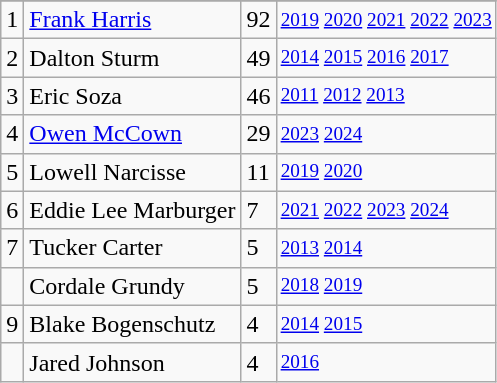<table class="wikitable">
<tr>
</tr>
<tr>
<td>1</td>
<td><a href='#'>Frank Harris</a></td>
<td>92</td>
<td style="font-size:80%;"><a href='#'>2019</a> <a href='#'>2020</a> <a href='#'>2021</a> <a href='#'>2022</a> <a href='#'>2023</a></td>
</tr>
<tr>
<td>2</td>
<td>Dalton Sturm</td>
<td>49</td>
<td style="font-size:80%;"><a href='#'>2014</a> <a href='#'>2015</a> <a href='#'>2016</a> <a href='#'>2017</a></td>
</tr>
<tr>
<td>3</td>
<td>Eric Soza</td>
<td>46</td>
<td style="font-size:80%;"><a href='#'>2011</a> <a href='#'>2012</a> <a href='#'>2013</a></td>
</tr>
<tr>
<td>4</td>
<td><a href='#'>Owen McCown</a></td>
<td>29</td>
<td style="font-size:80%;"><a href='#'>2023</a> <a href='#'>2024</a></td>
</tr>
<tr>
<td>5</td>
<td>Lowell Narcisse</td>
<td>11</td>
<td style="font-size:80%;"><a href='#'>2019</a> <a href='#'>2020</a></td>
</tr>
<tr>
<td>6</td>
<td>Eddie Lee Marburger</td>
<td>7</td>
<td style="font-size:80%;"><a href='#'>2021</a> <a href='#'>2022</a> <a href='#'>2023</a> <a href='#'>2024</a></td>
</tr>
<tr>
<td>7</td>
<td>Tucker Carter</td>
<td>5</td>
<td style="font-size:80%;"><a href='#'>2013</a> <a href='#'>2014</a></td>
</tr>
<tr>
<td></td>
<td>Cordale Grundy</td>
<td>5</td>
<td style="font-size:80%;"><a href='#'>2018</a> <a href='#'>2019</a></td>
</tr>
<tr>
<td>9</td>
<td>Blake Bogenschutz</td>
<td>4</td>
<td style="font-size:80%;"><a href='#'>2014</a> <a href='#'>2015</a></td>
</tr>
<tr>
<td></td>
<td>Jared Johnson</td>
<td>4</td>
<td style="font-size:80%;"><a href='#'>2016</a></td>
</tr>
</table>
